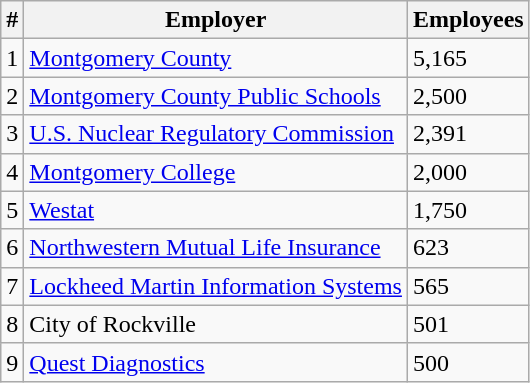<table class="wikitable">
<tr>
<th>#</th>
<th>Employer</th>
<th>Employees</th>
</tr>
<tr>
<td>1</td>
<td><a href='#'>Montgomery County</a></td>
<td>5,165</td>
</tr>
<tr>
<td>2</td>
<td><a href='#'>Montgomery County Public Schools</a></td>
<td>2,500</td>
</tr>
<tr>
<td>3</td>
<td><a href='#'>U.S. Nuclear Regulatory Commission</a></td>
<td>2,391</td>
</tr>
<tr>
<td>4</td>
<td><a href='#'>Montgomery College</a></td>
<td>2,000</td>
</tr>
<tr>
<td>5</td>
<td><a href='#'>Westat</a></td>
<td>1,750</td>
</tr>
<tr>
<td>6</td>
<td><a href='#'>Northwestern Mutual Life Insurance</a></td>
<td>623</td>
</tr>
<tr>
<td>7</td>
<td><a href='#'>Lockheed Martin Information Systems</a></td>
<td>565</td>
</tr>
<tr>
<td>8</td>
<td>City of Rockville</td>
<td>501</td>
</tr>
<tr>
<td>9</td>
<td><a href='#'>Quest Diagnostics</a></td>
<td>500</td>
</tr>
</table>
